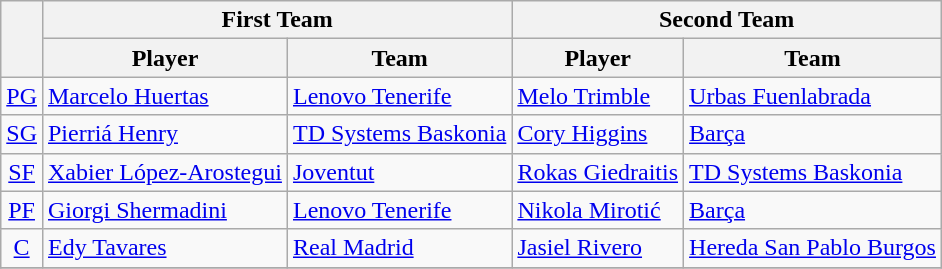<table class="wikitable">
<tr>
<th rowspan=2></th>
<th colspan=2>First Team</th>
<th colspan=2>Second Team</th>
</tr>
<tr>
<th style="text-align:center;">Player</th>
<th style="text-align:center;">Team</th>
<th style="text-align:center;">Player</th>
<th style="text-align:center;">Team</th>
</tr>
<tr>
<td style="text-align:center;"><a href='#'>PG</a></td>
<td> <a href='#'>Marcelo Huertas</a></td>
<td><a href='#'>Lenovo Tenerife</a></td>
<td> <a href='#'>Melo Trimble</a></td>
<td><a href='#'>Urbas Fuenlabrada</a></td>
</tr>
<tr>
<td style="text-align:center;"><a href='#'>SG</a></td>
<td> <a href='#'>Pierriá Henry</a></td>
<td><a href='#'>TD Systems Baskonia</a></td>
<td> <a href='#'>Cory Higgins</a></td>
<td><a href='#'>Barça</a></td>
</tr>
<tr>
<td style="text-align:center;"><a href='#'>SF</a></td>
<td> <a href='#'>Xabier López-Arostegui</a></td>
<td><a href='#'>Joventut</a></td>
<td> <a href='#'>Rokas Giedraitis</a></td>
<td><a href='#'>TD Systems Baskonia</a></td>
</tr>
<tr>
<td style="text-align:center;"><a href='#'>PF</a></td>
<td> <a href='#'>Giorgi Shermadini</a></td>
<td><a href='#'>Lenovo Tenerife</a></td>
<td> <a href='#'>Nikola Mirotić</a></td>
<td><a href='#'>Barça</a></td>
</tr>
<tr>
<td style="text-align:center;"><a href='#'>C</a></td>
<td> <a href='#'>Edy Tavares</a></td>
<td><a href='#'>Real Madrid</a></td>
<td> <a href='#'>Jasiel Rivero</a></td>
<td><a href='#'>Hereda San Pablo Burgos</a></td>
</tr>
<tr>
</tr>
</table>
